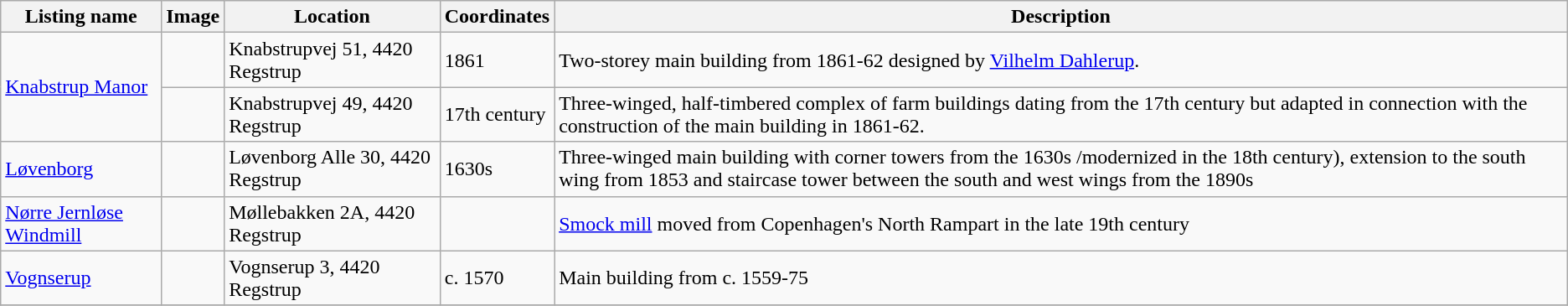<table class="wikitable sortable">
<tr>
<th>Listing name</th>
<th>Image</th>
<th>Location</th>
<th>Coordinates</th>
<th>Description</th>
</tr>
<tr>
<td rowspan="2"><a href='#'>Knabstrup Manor</a></td>
<td></td>
<td>Knabstrupvej 51, 4420 Regstrup</td>
<td>1861</td>
<td>Two-storey main building from 1861-62 designed by <a href='#'>Vilhelm Dahlerup</a>.</td>
</tr>
<tr>
<td></td>
<td>Knabstrupvej 49, 4420 Regstrup</td>
<td>17th century</td>
<td>Three-winged, half-timbered complex of farm buildings dating from the 17th century but adapted in connection with the construction of the main building in 1861-62.</td>
</tr>
<tr>
<td><a href='#'>Løvenborg</a></td>
<td></td>
<td>Løvenborg Alle 30, 4420 Regstrup</td>
<td>1630s</td>
<td>Three-winged main building with corner towers from the 1630s /modernized in the 18th century), extension to the south wing from 1853 and staircase tower between the south and west wings from the  1890s</td>
</tr>
<tr>
<td><a href='#'>Nørre Jernløse Windmill</a></td>
<td></td>
<td>Møllebakken 2A, 4420 Regstrup</td>
<td></td>
<td><a href='#'>Smock mill</a> moved from Copenhagen's North Rampart in the late 19th century</td>
</tr>
<tr>
<td><a href='#'>Vognserup</a></td>
<td></td>
<td>Vognserup 3, 4420 Regstrup</td>
<td>c. 1570</td>
<td>Main building from c. 1559-75</td>
</tr>
<tr>
</tr>
</table>
